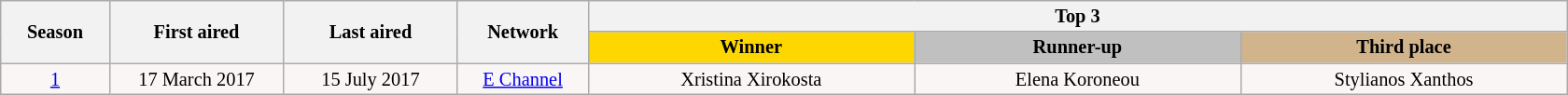<table class="wikitable" style="white-space:nowrap; font-size:85%;">
<tr>
<th style="width:5%;" rowspan="2">Season</th>
<th style="width:8%;" rowspan="2">First aired</th>
<th style="width:8%;" rowspan="2">Last aired</th>
<th style="width:6%;" rowspan="2">Network</th>
<th style="width:48%;" colspan="3">Top 3</th>
</tr>
<tr>
<th style="width:15%; background:gold;">Winner</th>
<th style="width:15%; background:silver;">Runner-up</th>
<th style="width:15%; background:tan;">Third place</th>
</tr>
<tr style="text-align: center; background:#faf6f6;">
<td><a href='#'>1</a></td>
<td>17 March 2017 </td>
<td>15 July 2017 </td>
<td><a href='#'>E Channel</a></td>
<td>Xristina Xirokosta</td>
<td>Elena Koroneou</td>
<td>Stylianos Xanthos</td>
</tr>
</table>
